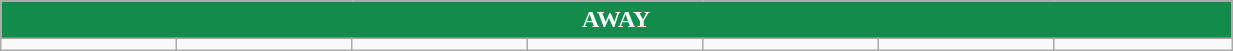<table class="wikitable collapsible collapsed" style="width:65%">
<tr>
<th colspan=10 ! style="color:white; background:#138B4A">AWAY</th>
</tr>
<tr>
<td></td>
<td></td>
<td></td>
<td></td>
<td></td>
<td></td>
<td></td>
</tr>
</table>
